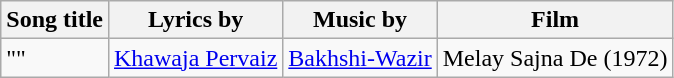<table class="wikitable">
<tr>
<th>Song title</th>
<th>Lyrics by</th>
<th>Music by</th>
<th>Film</th>
</tr>
<tr>
<td>""</td>
<td><a href='#'>Khawaja Pervaiz</a></td>
<td><a href='#'>Bakhshi-Wazir</a></td>
<td>Melay Sajna De (1972)</td>
</tr>
</table>
